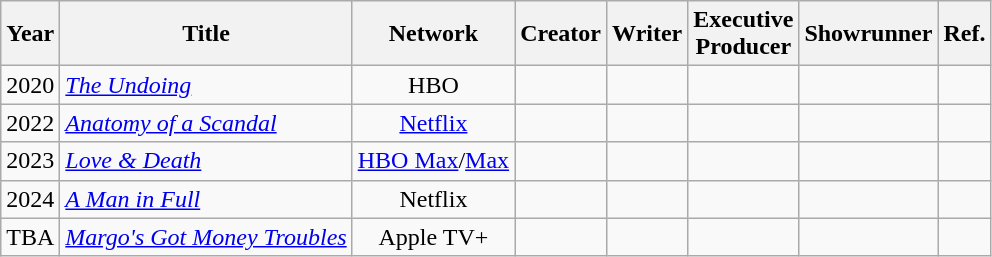<table class="wikitable">
<tr>
<th>Year</th>
<th>Title</th>
<th>Network</th>
<th>Creator</th>
<th>Writer</th>
<th>Executive<br>Producer</th>
<th>Showrunner</th>
<th>Ref.</th>
</tr>
<tr>
<td>2020</td>
<td><em><a href='#'>The Undoing</a></em></td>
<td align="center">HBO</td>
<td></td>
<td></td>
<td></td>
<td></td>
<td></td>
</tr>
<tr>
<td>2022</td>
<td><em><a href='#'>Anatomy of a Scandal</a></em></td>
<td align="center"><a href='#'>Netflix</a></td>
<td></td>
<td></td>
<td></td>
<td></td>
<td></td>
</tr>
<tr>
<td>2023</td>
<td><em><a href='#'>Love & Death</a></em></td>
<td align="center"><a href='#'>HBO Max</a>/<a href='#'>Max</a></td>
<td></td>
<td></td>
<td></td>
<td></td>
<td></td>
</tr>
<tr>
<td>2024</td>
<td><em><a href='#'>A Man in Full</a></em></td>
<td align="center">Netflix</td>
<td></td>
<td></td>
<td></td>
<td></td>
<td></td>
</tr>
<tr>
<td>TBA</td>
<td><em><a href='#'>Margo's Got Money Troubles</a></em></td>
<td align="center">Apple TV+</td>
<td></td>
<td></td>
<td></td>
<td></td>
<td></td>
</tr>
</table>
